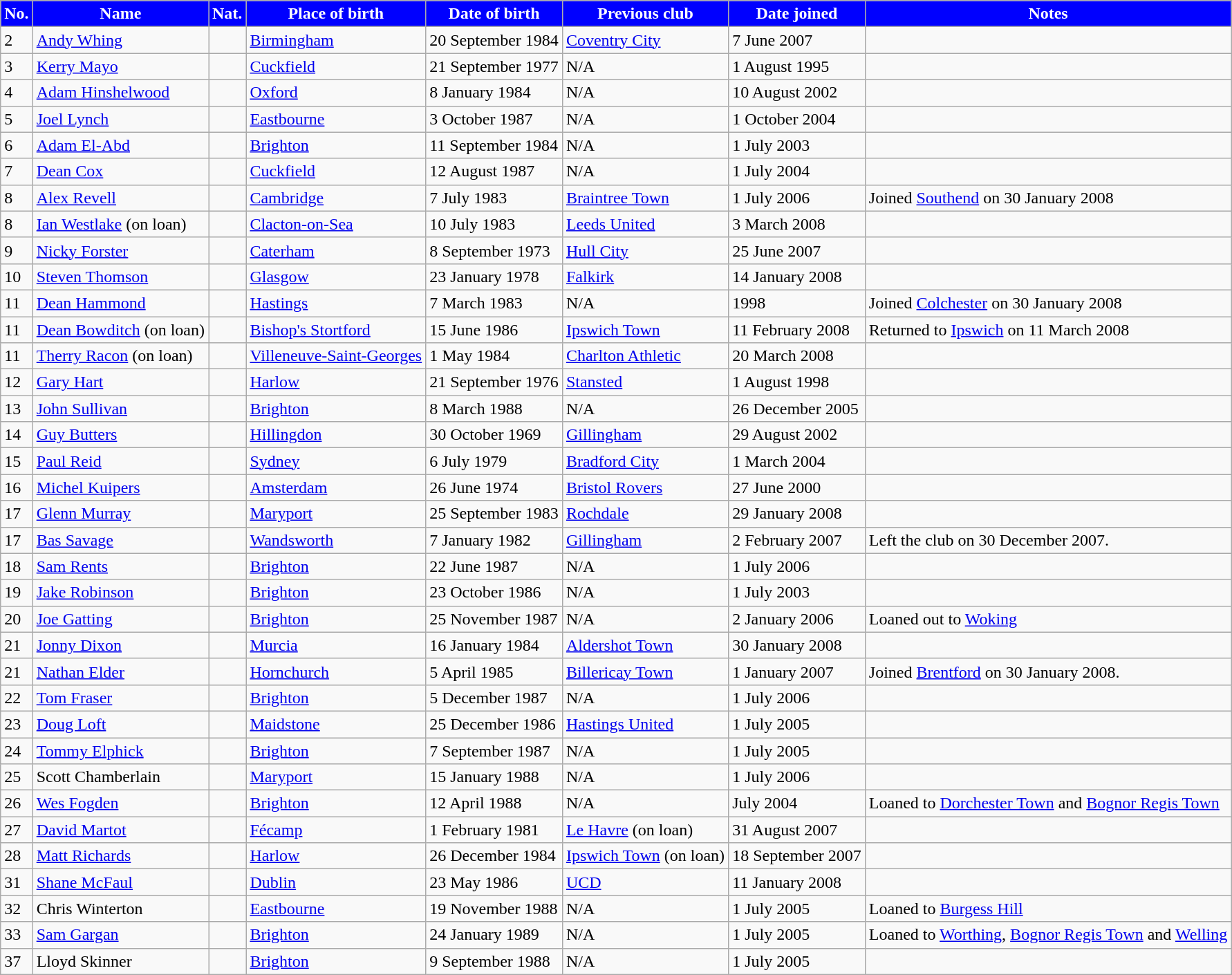<table class="wikitable style="text-align:center;">
<tr>
<th style="background:blue; color:white; text-align:center;">No.</th>
<th style="background:blue; color:white; text-align:center;">Name</th>
<th style="background:blue; color:white; text-align:center;">Nat.</th>
<th style="background:blue; color:white; text-align:center;">Place of birth</th>
<th style="background:blue; color:white; text-align:center;">Date of birth</th>
<th style="background:blue; color:white; text-align:center;">Previous club</th>
<th style="background:blue; color:white; text-align:center;">Date joined</th>
<th style="background:blue; color:white; text-align:center;">Notes</th>
</tr>
<tr>
<td>2</td>
<td><a href='#'>Andy Whing</a></td>
<td></td>
<td><a href='#'>Birmingham</a></td>
<td>20 September 1984</td>
<td><a href='#'>Coventry City</a></td>
<td>7 June 2007</td>
<td></td>
</tr>
<tr>
<td>3</td>
<td><a href='#'>Kerry Mayo</a></td>
<td></td>
<td><a href='#'>Cuckfield</a></td>
<td>21 September 1977</td>
<td>N/A</td>
<td>1 August 1995</td>
<td></td>
</tr>
<tr>
<td>4</td>
<td><a href='#'>Adam Hinshelwood</a></td>
<td></td>
<td><a href='#'>Oxford</a></td>
<td>8 January 1984</td>
<td>N/A</td>
<td>10 August 2002</td>
<td></td>
</tr>
<tr>
<td>5</td>
<td><a href='#'>Joel Lynch</a></td>
<td></td>
<td><a href='#'>Eastbourne</a></td>
<td>3 October 1987</td>
<td>N/A</td>
<td>1 October 2004</td>
<td></td>
</tr>
<tr>
<td>6</td>
<td><a href='#'>Adam El-Abd</a></td>
<td></td>
<td><a href='#'>Brighton</a></td>
<td>11 September 1984</td>
<td>N/A</td>
<td>1 July 2003</td>
<td></td>
</tr>
<tr>
<td>7</td>
<td><a href='#'>Dean Cox</a></td>
<td></td>
<td><a href='#'>Cuckfield</a></td>
<td>12 August 1987</td>
<td>N/A</td>
<td>1 July 2004</td>
<td></td>
</tr>
<tr>
<td>8</td>
<td><a href='#'>Alex Revell</a></td>
<td></td>
<td><a href='#'>Cambridge</a></td>
<td>7 July 1983</td>
<td><a href='#'>Braintree Town</a></td>
<td>1 July 2006</td>
<td>Joined <a href='#'>Southend</a> on 30 January 2008</td>
</tr>
<tr>
<td>8</td>
<td><a href='#'>Ian Westlake</a> (on loan)</td>
<td></td>
<td><a href='#'>Clacton-on-Sea</a></td>
<td>10 July 1983</td>
<td><a href='#'>Leeds United</a></td>
<td>3 March 2008</td>
<td></td>
</tr>
<tr>
<td>9</td>
<td><a href='#'>Nicky Forster</a></td>
<td></td>
<td><a href='#'>Caterham</a></td>
<td>8 September 1973</td>
<td><a href='#'>Hull City</a></td>
<td>25 June 2007</td>
<td></td>
</tr>
<tr>
<td>10</td>
<td><a href='#'>Steven Thomson</a></td>
<td></td>
<td><a href='#'>Glasgow</a></td>
<td>23 January 1978</td>
<td><a href='#'>Falkirk</a></td>
<td>14 January 2008</td>
<td></td>
</tr>
<tr>
<td>11</td>
<td><a href='#'>Dean Hammond</a></td>
<td></td>
<td><a href='#'>Hastings</a></td>
<td>7 March 1983</td>
<td>N/A</td>
<td>1998</td>
<td>Joined <a href='#'>Colchester</a> on 30 January 2008</td>
</tr>
<tr>
<td>11</td>
<td><a href='#'>Dean Bowditch</a> (on loan)</td>
<td></td>
<td><a href='#'>Bishop's Stortford</a></td>
<td>15 June 1986</td>
<td><a href='#'>Ipswich Town</a></td>
<td>11 February 2008</td>
<td>Returned to <a href='#'>Ipswich</a> on 11 March 2008</td>
</tr>
<tr>
<td>11</td>
<td><a href='#'>Therry Racon</a> (on loan)</td>
<td></td>
<td><a href='#'>Villeneuve-Saint-Georges</a></td>
<td>1 May 1984</td>
<td><a href='#'>Charlton Athletic</a></td>
<td>20 March 2008</td>
<td></td>
</tr>
<tr>
<td>12</td>
<td><a href='#'>Gary Hart</a></td>
<td></td>
<td><a href='#'>Harlow</a></td>
<td>21 September 1976</td>
<td><a href='#'>Stansted</a></td>
<td>1 August 1998</td>
<td></td>
</tr>
<tr>
<td>13</td>
<td><a href='#'>John Sullivan</a></td>
<td></td>
<td><a href='#'>Brighton</a></td>
<td>8 March 1988</td>
<td>N/A</td>
<td>26 December 2005</td>
<td></td>
</tr>
<tr>
<td>14</td>
<td><a href='#'>Guy Butters</a></td>
<td></td>
<td><a href='#'>Hillingdon</a></td>
<td>30 October 1969</td>
<td><a href='#'>Gillingham</a></td>
<td>29 August 2002</td>
<td></td>
</tr>
<tr>
<td>15</td>
<td><a href='#'>Paul Reid</a></td>
<td></td>
<td><a href='#'>Sydney</a></td>
<td>6 July 1979</td>
<td><a href='#'>Bradford City</a></td>
<td>1 March 2004</td>
<td></td>
</tr>
<tr>
<td>16</td>
<td><a href='#'>Michel Kuipers</a></td>
<td></td>
<td><a href='#'>Amsterdam</a></td>
<td>26 June 1974</td>
<td><a href='#'>Bristol Rovers</a></td>
<td>27 June 2000</td>
<td></td>
</tr>
<tr>
<td>17</td>
<td><a href='#'>Glenn Murray</a></td>
<td></td>
<td><a href='#'>Maryport</a></td>
<td>25 September 1983</td>
<td><a href='#'>Rochdale</a></td>
<td>29 January 2008</td>
<td></td>
</tr>
<tr>
<td>17</td>
<td><a href='#'>Bas Savage</a></td>
<td></td>
<td><a href='#'>Wandsworth</a></td>
<td>7 January 1982</td>
<td><a href='#'>Gillingham</a></td>
<td>2 February 2007</td>
<td>Left the club on 30 December 2007.</td>
</tr>
<tr>
<td>18</td>
<td><a href='#'>Sam Rents</a></td>
<td></td>
<td><a href='#'>Brighton</a></td>
<td>22 June 1987</td>
<td>N/A</td>
<td>1 July 2006</td>
<td></td>
</tr>
<tr>
<td>19</td>
<td><a href='#'>Jake Robinson</a></td>
<td></td>
<td><a href='#'>Brighton</a></td>
<td>23 October 1986</td>
<td>N/A</td>
<td>1 July 2003</td>
<td></td>
</tr>
<tr>
<td>20</td>
<td><a href='#'>Joe Gatting</a></td>
<td></td>
<td><a href='#'>Brighton</a></td>
<td>25 November 1987</td>
<td>N/A</td>
<td>2 January 2006</td>
<td>Loaned out to <a href='#'>Woking</a></td>
</tr>
<tr>
<td>21</td>
<td><a href='#'>Jonny Dixon</a></td>
<td></td>
<td><a href='#'>Murcia</a></td>
<td>16 January 1984</td>
<td><a href='#'>Aldershot Town</a></td>
<td>30 January 2008</td>
<td></td>
</tr>
<tr>
<td>21</td>
<td><a href='#'>Nathan Elder</a></td>
<td></td>
<td><a href='#'>Hornchurch</a></td>
<td>5 April 1985</td>
<td><a href='#'>Billericay Town</a></td>
<td>1 January 2007</td>
<td>Joined <a href='#'>Brentford</a> on 30 January 2008.</td>
</tr>
<tr>
<td>22</td>
<td><a href='#'>Tom Fraser</a></td>
<td></td>
<td><a href='#'>Brighton</a></td>
<td>5 December 1987</td>
<td>N/A</td>
<td>1 July 2006</td>
<td></td>
</tr>
<tr>
<td>23</td>
<td><a href='#'>Doug Loft</a></td>
<td></td>
<td><a href='#'>Maidstone</a></td>
<td>25 December 1986</td>
<td><a href='#'>Hastings United</a></td>
<td>1 July 2005</td>
<td></td>
</tr>
<tr>
<td>24</td>
<td><a href='#'>Tommy Elphick</a></td>
<td></td>
<td><a href='#'>Brighton</a></td>
<td>7 September 1987</td>
<td>N/A</td>
<td>1 July 2005</td>
<td></td>
</tr>
<tr>
<td>25</td>
<td>Scott Chamberlain</td>
<td></td>
<td><a href='#'>Maryport</a></td>
<td>15 January 1988</td>
<td>N/A</td>
<td>1 July 2006</td>
<td></td>
</tr>
<tr>
<td>26</td>
<td><a href='#'>Wes Fogden</a></td>
<td></td>
<td><a href='#'>Brighton</a></td>
<td>12 April 1988</td>
<td>N/A</td>
<td>July 2004</td>
<td>Loaned to <a href='#'>Dorchester Town</a> and <a href='#'>Bognor Regis Town</a></td>
</tr>
<tr>
<td>27</td>
<td><a href='#'>David Martot</a></td>
<td></td>
<td><a href='#'>Fécamp</a></td>
<td>1 February 1981</td>
<td><a href='#'>Le Havre</a> (on loan)</td>
<td>31 August 2007</td>
<td></td>
</tr>
<tr>
<td>28</td>
<td><a href='#'>Matt Richards</a></td>
<td></td>
<td><a href='#'>Harlow</a></td>
<td>26 December 1984</td>
<td><a href='#'>Ipswich Town</a> (on loan)</td>
<td>18 September 2007</td>
<td></td>
</tr>
<tr>
<td>31</td>
<td><a href='#'>Shane McFaul</a></td>
<td></td>
<td><a href='#'>Dublin</a></td>
<td>23 May 1986</td>
<td><a href='#'>UCD</a></td>
<td>11 January 2008</td>
<td></td>
</tr>
<tr>
<td>32</td>
<td>Chris Winterton</td>
<td></td>
<td><a href='#'>Eastbourne</a></td>
<td>19 November 1988</td>
<td>N/A</td>
<td>1 July 2005</td>
<td>Loaned to <a href='#'>Burgess Hill</a></td>
</tr>
<tr>
<td>33</td>
<td><a href='#'>Sam Gargan</a></td>
<td></td>
<td><a href='#'>Brighton</a></td>
<td>24 January 1989</td>
<td>N/A</td>
<td>1 July 2005</td>
<td>Loaned to <a href='#'>Worthing</a>, <a href='#'>Bognor Regis Town</a> and <a href='#'>Welling</a></td>
</tr>
<tr>
<td>37</td>
<td>Lloyd Skinner</td>
<td></td>
<td><a href='#'>Brighton</a></td>
<td>9 September 1988</td>
<td>N/A</td>
<td>1 July 2005</td>
<td></td>
</tr>
</table>
